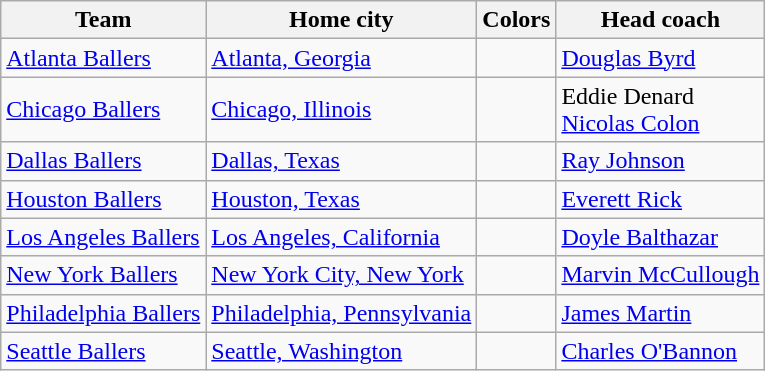<table class="wikitable sortable">
<tr>
<th>Team</th>
<th>Home city</th>
<th>Colors</th>
<th>Head coach</th>
</tr>
<tr>
<td><a href='#'>Atlanta Ballers</a></td>
<td><a href='#'>Atlanta, Georgia</a></td>
<td> </td>
<td> <a href='#'>Douglas Byrd</a></td>
</tr>
<tr>
<td><a href='#'>Chicago Ballers</a></td>
<td><a href='#'>Chicago, Illinois</a></td>
<td> </td>
<td> Eddie Denard<br> <a href='#'>Nicolas Colon</a></td>
</tr>
<tr>
<td><a href='#'>Dallas Ballers</a></td>
<td><a href='#'>Dallas, Texas</a></td>
<td> </td>
<td> <a href='#'>Ray Johnson</a></td>
</tr>
<tr>
<td><a href='#'>Houston Ballers</a></td>
<td><a href='#'>Houston, Texas</a></td>
<td> </td>
<td> <a href='#'>Everett Rick</a></td>
</tr>
<tr>
<td><a href='#'>Los Angeles Ballers</a></td>
<td><a href='#'>Los Angeles, California</a></td>
<td> </td>
<td> <a href='#'>Doyle Balthazar</a></td>
</tr>
<tr>
<td><a href='#'>New York Ballers</a></td>
<td><a href='#'>New York City, New York</a></td>
<td> </td>
<td> <a href='#'>Marvin McCullough</a></td>
</tr>
<tr>
<td><a href='#'>Philadelphia Ballers</a></td>
<td><a href='#'>Philadelphia, Pennsylvania</a></td>
<td> </td>
<td> <a href='#'>James Martin</a></td>
</tr>
<tr>
<td><a href='#'>Seattle Ballers</a></td>
<td><a href='#'>Seattle, Washington</a></td>
<td> </td>
<td> <a href='#'>Charles O'Bannon</a></td>
</tr>
</table>
